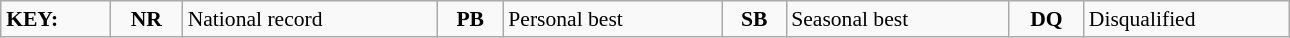<table class="wikitable" style="margin:0.5em auto; font-size:90%;position:relative;" width=68%>
<tr>
<td><strong>KEY:</strong></td>
<td align=center><strong>NR</strong></td>
<td>National record</td>
<td align=center><strong>PB</strong></td>
<td>Personal best</td>
<td align=center><strong>SB</strong></td>
<td>Seasonal best</td>
<td align=center><strong>DQ</strong></td>
<td>Disqualified</td>
</tr>
</table>
